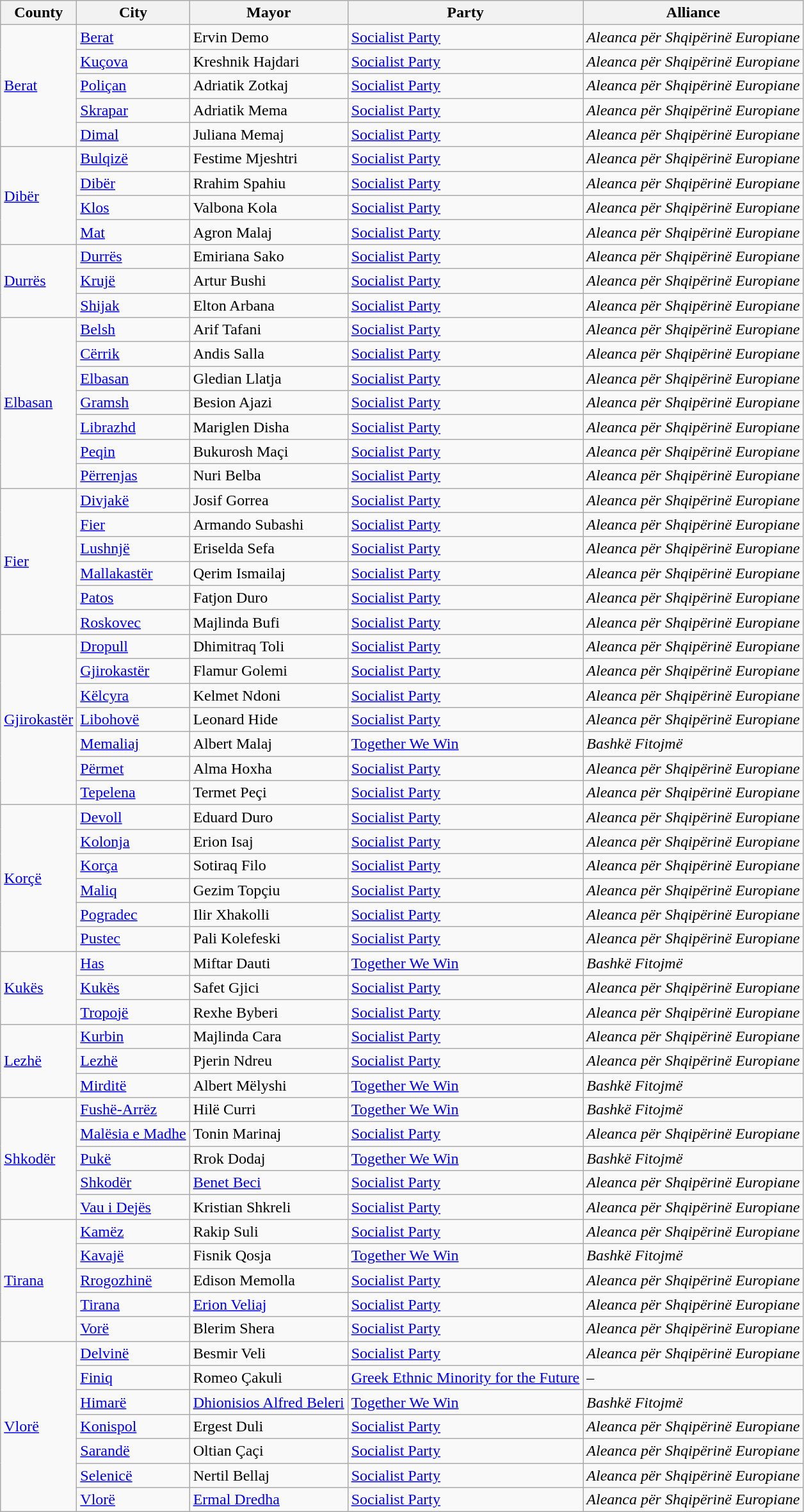<table class="wikitable sortable">
<tr>
<th>County</th>
<th>City</th>
<th>Mayor</th>
<th>Party</th>
<th>Alliance</th>
</tr>
<tr>
<td rowspan="5"><a href='#'>Berat</a></td>
<td><a href='#'>Berat</a></td>
<td>Ervin Demo</td>
<td><a href='#'>Socialist Party</a></td>
<td><em>Aleanca për Shqipërinë Europiane</em></td>
</tr>
<tr>
<td><a href='#'>Kuçova</a></td>
<td>Kreshnik Hajdari</td>
<td><a href='#'>Socialist Party</a></td>
<td><em>Aleanca për Shqipërinë Europiane</em></td>
</tr>
<tr>
<td><a href='#'>Poliçan</a></td>
<td>Adriatik Zotkaj</td>
<td><a href='#'>Socialist Party</a></td>
<td><em>Aleanca për Shqipërinë Europiane</em></td>
</tr>
<tr>
<td><a href='#'>Skrapar</a></td>
<td>Adriatik Mema</td>
<td><a href='#'>Socialist Party</a></td>
<td><em>Aleanca për Shqipërinë Europiane</em></td>
</tr>
<tr>
<td><a href='#'>Dimal</a></td>
<td>Juliana Memaj</td>
<td><a href='#'>Socialist Party</a></td>
<td><em>Aleanca për Shqipërinë Europiane</em></td>
</tr>
<tr>
<td rowspan="4"><a href='#'>Dibër</a></td>
<td><a href='#'>Bulqizë</a></td>
<td>Festime Mjeshtri</td>
<td><a href='#'>Socialist Party</a></td>
<td><em>Aleanca për Shqipërinë Europiane</em></td>
</tr>
<tr>
<td><a href='#'>Dibër</a></td>
<td>Rrahim Spahiu</td>
<td><a href='#'>Socialist Party</a></td>
<td><em>Aleanca për Shqipërinë Europiane</em></td>
</tr>
<tr>
<td><a href='#'>Klos</a></td>
<td>Valbona Kola</td>
<td><a href='#'>Socialist Party</a></td>
<td><em>Aleanca për Shqipërinë Europiane</em></td>
</tr>
<tr>
<td><a href='#'>Mat</a></td>
<td>Agron Malaj</td>
<td><a href='#'>Socialist Party</a></td>
<td><em>Aleanca për Shqipërinë Europiane</em></td>
</tr>
<tr>
<td rowspan="3"><a href='#'>Durrës</a></td>
<td><a href='#'>Durrës</a></td>
<td>Emiriana Sako</td>
<td><a href='#'>Socialist Party</a></td>
<td><em>Aleanca për Shqipërinë Europiane</em></td>
</tr>
<tr>
<td><a href='#'>Krujë</a></td>
<td>Artur Bushi</td>
<td><a href='#'>Socialist Party</a></td>
<td><em>Aleanca për Shqipërinë Europiane</em></td>
</tr>
<tr>
<td><a href='#'>Shijak</a></td>
<td>Elton Arbana</td>
<td><a href='#'>Socialist Party</a></td>
<td><em>Aleanca për Shqipërinë Europiane</em></td>
</tr>
<tr>
<td rowspan="7"><a href='#'>Elbasan</a></td>
<td><a href='#'>Belsh</a></td>
<td>Arif Tafani</td>
<td><a href='#'>Socialist Party</a></td>
<td><em>Aleanca për Shqipërinë Europiane</em></td>
</tr>
<tr>
<td><a href='#'>Cërrik</a></td>
<td>Andis Salla</td>
<td><a href='#'>Socialist Party</a></td>
<td><em>Aleanca për Shqipërinë Europiane</em></td>
</tr>
<tr>
<td><a href='#'>Elbasan</a></td>
<td>Gledian Llatja</td>
<td><a href='#'>Socialist Party</a></td>
<td><em>Aleanca për Shqipërinë Europiane</em></td>
</tr>
<tr>
<td><a href='#'>Gramsh</a></td>
<td>Besion Ajazi</td>
<td><a href='#'>Socialist Party</a></td>
<td><em>Aleanca për Shqipërinë Europiane</em></td>
</tr>
<tr>
<td><a href='#'>Librazhd</a></td>
<td>Mariglen Disha</td>
<td><a href='#'>Socialist Party</a></td>
<td><em>Aleanca për Shqipërinë Europiane</em></td>
</tr>
<tr>
<td><a href='#'>Peqin</a></td>
<td>Bukurosh Maçi</td>
<td><a href='#'>Socialist Party</a></td>
<td><em>Aleanca për Shqipërinë Europiane</em></td>
</tr>
<tr>
<td><a href='#'>Përrenjas</a></td>
<td>Nuri Belba</td>
<td><a href='#'>Socialist Party</a></td>
<td><em>Aleanca për Shqipërinë Europiane</em></td>
</tr>
<tr>
<td rowspan="6"><a href='#'>Fier</a></td>
<td><a href='#'>Divjakë</a></td>
<td>Josif Gorrea</td>
<td><a href='#'>Socialist Party</a></td>
<td><em>Aleanca për Shqipërinë Europiane</em></td>
</tr>
<tr>
<td><a href='#'>Fier</a></td>
<td>Armando Subashi</td>
<td><a href='#'>Socialist Party</a></td>
<td><em>Aleanca për Shqipërinë Europiane</em></td>
</tr>
<tr>
<td><a href='#'>Lushnjë</a></td>
<td>Eriselda Sefa</td>
<td><a href='#'>Socialist Party</a></td>
<td><em>Aleanca për Shqipërinë Europiane</em></td>
</tr>
<tr>
<td><a href='#'>Mallakastër</a></td>
<td>Qerim Ismailaj</td>
<td><a href='#'>Socialist Party</a></td>
<td><em>Aleanca për Shqipërinë Europiane</em></td>
</tr>
<tr>
<td><a href='#'>Patos</a></td>
<td>Fatjon Duro</td>
<td><a href='#'>Socialist Party</a></td>
<td><em>Aleanca për Shqipërinë Europiane</em></td>
</tr>
<tr>
<td><a href='#'>Roskovec</a></td>
<td>Majlinda Bufi</td>
<td><a href='#'>Socialist Party</a></td>
<td><em>Aleanca për Shqipërinë Europiane</em></td>
</tr>
<tr>
<td rowspan="7"><a href='#'>Gjirokastër</a></td>
<td><a href='#'>Dropull</a></td>
<td>Dhimitraq Toli</td>
<td><a href='#'>Socialist Party</a></td>
<td><em>Aleanca për Shqipërinë Europiane</em></td>
</tr>
<tr>
<td><a href='#'>Gjirokastër</a></td>
<td>Flamur Golemi</td>
<td><a href='#'>Socialist Party</a></td>
<td><em>Aleanca për Shqipërinë Europiane</em></td>
</tr>
<tr>
<td><a href='#'>Këlcyra</a></td>
<td>Kelmet Ndoni</td>
<td><a href='#'>Socialist Party</a></td>
<td><em>Aleanca për Shqipërinë Europiane</em></td>
</tr>
<tr>
<td><a href='#'>Libohovë</a></td>
<td>Leonard Hide</td>
<td><a href='#'>Socialist Party</a></td>
<td><em>Aleanca për Shqipërinë Europiane</em></td>
</tr>
<tr>
<td><a href='#'>Memaliaj</a></td>
<td>Albert Malaj</td>
<td><a href='#'>Together We Win</a></td>
<td><em>Bashkë Fitojmë</em></td>
</tr>
<tr>
<td><a href='#'>Përmet</a></td>
<td>Alma Hoxha</td>
<td><a href='#'>Socialist Party</a></td>
<td><em>Aleanca për Shqipërinë Europiane</em></td>
</tr>
<tr>
<td><a href='#'>Tepelena</a></td>
<td>Termet Peçi</td>
<td><a href='#'>Socialist Party</a></td>
<td><em>Aleanca për Shqipërinë Europiane</em></td>
</tr>
<tr>
<td rowspan="6"><a href='#'>Korçë</a></td>
<td><a href='#'>Devoll</a></td>
<td>Eduard Duro</td>
<td><a href='#'>Socialist Party</a></td>
<td><em>Aleanca për Shqipërinë Europiane</em></td>
</tr>
<tr>
<td><a href='#'>Kolonja</a></td>
<td>Erion Isaj</td>
<td><a href='#'>Socialist Party</a></td>
<td><em>Aleanca për Shqipërinë Europiane</em></td>
</tr>
<tr>
<td><a href='#'>Korça</a></td>
<td>Sotiraq Filo</td>
<td><a href='#'>Socialist Party</a></td>
<td><em>Aleanca për Shqipërinë Europiane</em></td>
</tr>
<tr>
<td><a href='#'>Maliq</a></td>
<td>Gezim Topçiu</td>
<td><a href='#'>Socialist Party</a></td>
<td><em>Aleanca për Shqipërinë Europiane</em></td>
</tr>
<tr>
<td><a href='#'>Pogradec</a></td>
<td>Ilir Xhakolli</td>
<td><a href='#'>Socialist Party</a></td>
<td><em>Aleanca për Shqipërinë Europiane</em></td>
</tr>
<tr>
<td><a href='#'>Pustec</a></td>
<td>Pali Kolefeski</td>
<td><a href='#'>Socialist Party</a></td>
<td><em>Aleanca për Shqipërinë Europiane</em></td>
</tr>
<tr>
<td rowspan="3"><a href='#'>Kukës</a></td>
<td><a href='#'>Has</a></td>
<td>Miftar Dauti</td>
<td><a href='#'>Together We Win</a></td>
<td><em>Bashkë Fitojmë</em></td>
</tr>
<tr>
<td><a href='#'>Kukës</a></td>
<td>Safet Gjici</td>
<td><a href='#'>Socialist Party</a></td>
<td><em>Aleanca për Shqipërinë Europiane</em></td>
</tr>
<tr>
<td><a href='#'>Tropojë</a></td>
<td>Rexhe Byberi</td>
<td><a href='#'>Socialist Party</a></td>
<td><em>Aleanca për Shqipërinë Europiane</em></td>
</tr>
<tr>
<td rowspan="3"><a href='#'>Lezhë</a></td>
<td><a href='#'>Kurbin</a></td>
<td>Majlinda Cara</td>
<td><a href='#'>Socialist Party</a></td>
<td><em>Aleanca për Shqipërinë Europiane</em></td>
</tr>
<tr>
<td><a href='#'>Lezhë</a></td>
<td>Pjerin Ndreu</td>
<td><a href='#'>Socialist Party</a></td>
<td><em>Aleanca për Shqipërinë Europiane</em></td>
</tr>
<tr>
<td><a href='#'>Mirditë</a></td>
<td>Albert  Mëlyshi</td>
<td><a href='#'>Together We Win</a></td>
<td><em>Bashkë Fitojmë</em></td>
</tr>
<tr>
<td rowspan="5"><a href='#'>Shkodër</a></td>
<td><a href='#'>Fushë-Arrëz</a></td>
<td>Hilë Curri</td>
<td><a href='#'>Together We Win</a></td>
<td><em>Bashkë Fitojmë</em></td>
</tr>
<tr>
<td><a href='#'>Malësia e Madhe</a></td>
<td>Tonin Marinaj</td>
<td><a href='#'>Socialist Party</a></td>
<td><em>Aleanca për Shqipërinë Europiane</em></td>
</tr>
<tr>
<td><a href='#'>Pukë</a></td>
<td>Rrok Dodaj</td>
<td><a href='#'>Together We Win</a></td>
<td><em>Bashkë Fitojmë</em></td>
</tr>
<tr>
<td><a href='#'>Shkodër</a></td>
<td><a href='#'>Benet Beci</a></td>
<td><a href='#'>Socialist Party</a></td>
<td><em>Aleanca për Shqipërinë Europiane</em></td>
</tr>
<tr>
<td><a href='#'>Vau i Dejës</a></td>
<td>Kristian Shkreli</td>
<td><a href='#'>Socialist Party</a></td>
<td><em>Aleanca për Shqipërinë Europiane</em></td>
</tr>
<tr>
<td rowspan="5"><a href='#'>Tirana</a></td>
<td><a href='#'>Kamëz</a></td>
<td>Rakip Suli</td>
<td><a href='#'>Socialist Party</a></td>
<td><em>Aleanca për Shqipërinë Europiane</em></td>
</tr>
<tr>
<td><a href='#'>Kavajë</a></td>
<td>Fisnik Qosja</td>
<td><a href='#'>Together We Win</a></td>
<td><em>Bashkë Fitojmë</em></td>
</tr>
<tr>
<td><a href='#'>Rrogozhinë</a></td>
<td>Edison Memolla</td>
<td><a href='#'>Socialist Party</a></td>
<td><em>Aleanca për Shqipërinë Europiane</em></td>
</tr>
<tr>
<td><a href='#'>Tirana</a></td>
<td><a href='#'>Erion Veliaj</a></td>
<td><a href='#'>Socialist Party</a></td>
<td><em>Aleanca për Shqipërinë Europiane</em></td>
</tr>
<tr>
<td><a href='#'>Vorë</a></td>
<td>Blerim Shera</td>
<td><a href='#'>Socialist Party</a></td>
<td><em>Aleanca për Shqipërinë Europiane</em></td>
</tr>
<tr>
<td rowspan="7"><a href='#'>Vlorë</a></td>
<td><a href='#'>Delvinë</a></td>
<td>Besmir Veli</td>
<td><a href='#'>Socialist Party</a></td>
<td><em>Aleanca për Shqipërinë Europiane</em></td>
</tr>
<tr>
<td><a href='#'>Finiq</a></td>
<td>Romeo Çakuli</td>
<td><a href='#'>Greek Ethnic Minority for the Future</a></td>
<td>–</td>
</tr>
<tr>
<td><a href='#'>Himarë</a></td>
<td><a href='#'>Dhionisios Alfred Beleri</a></td>
<td><a href='#'>Together We Win</a></td>
<td><em>Bashkë Fitojmë</em></td>
</tr>
<tr>
<td><a href='#'>Konispol</a></td>
<td>Ergest Duli</td>
<td><a href='#'>Socialist Party</a></td>
<td><em>Aleanca për Shqipërinë Europiane</em></td>
</tr>
<tr>
<td><a href='#'>Sarandë</a></td>
<td>Oltian Çaçi</td>
<td><a href='#'>Socialist Party</a></td>
<td><em>Aleanca për Shqipërinë Europiane</em></td>
</tr>
<tr>
<td><a href='#'>Selenicë</a></td>
<td>Nertil Bellaj</td>
<td><a href='#'>Socialist Party</a></td>
<td><em>Aleanca për Shqipërinë Europiane</em></td>
</tr>
<tr>
<td><a href='#'>Vlorë</a></td>
<td><a href='#'>Ermal Dredha</a></td>
<td><a href='#'>Socialist Party</a></td>
<td><em>Aleanca për Shqipërinë Europiane</em></td>
</tr>
</table>
